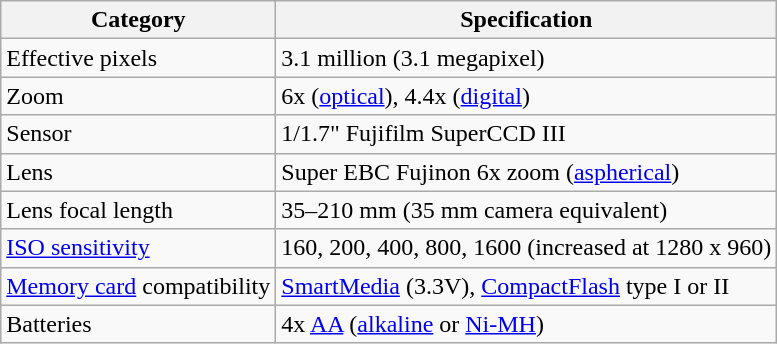<table class="wikitable" border="1">
<tr>
<th>Category</th>
<th>Specification</th>
</tr>
<tr>
<td>Effective pixels</td>
<td>3.1 million (3.1 megapixel)</td>
</tr>
<tr>
<td>Zoom</td>
<td>6x (<a href='#'>optical</a>), 4.4x (<a href='#'>digital</a>)</td>
</tr>
<tr>
<td>Sensor</td>
<td>1/1.7" Fujifilm SuperCCD III</td>
</tr>
<tr>
<td>Lens</td>
<td>Super EBC Fujinon 6x zoom (<a href='#'>aspherical</a>)</td>
</tr>
<tr>
<td>Lens focal length</td>
<td>35–210 mm (35 mm camera equivalent)</td>
</tr>
<tr>
<td><a href='#'>ISO sensitivity</a></td>
<td>160, 200, 400, 800, 1600 (increased at 1280 x 960)</td>
</tr>
<tr>
<td><a href='#'>Memory card</a> compatibility</td>
<td><a href='#'>SmartMedia</a> (3.3V), <a href='#'>CompactFlash</a> type I or II</td>
</tr>
<tr>
<td>Batteries</td>
<td>4x <a href='#'>AA</a> (<a href='#'>alkaline</a> or <a href='#'>Ni-MH</a>)</td>
</tr>
</table>
